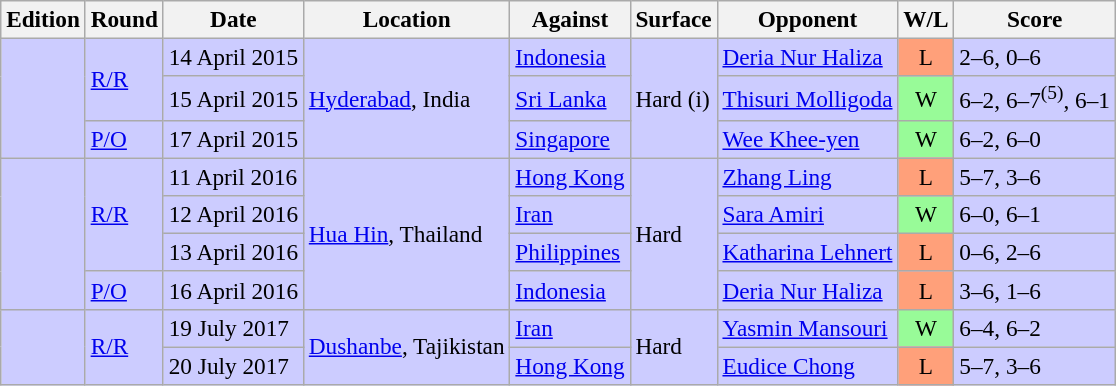<table class=wikitable style=font-size:97%>
<tr>
<th>Edition</th>
<th>Round</th>
<th>Date</th>
<th>Location</th>
<th>Against</th>
<th>Surface</th>
<th>Opponent</th>
<th>W/L</th>
<th>Score</th>
</tr>
<tr style="background:#ccccff;">
<td rowspan="3"></td>
<td rowspan="2"><a href='#'>R/R</a></td>
<td>14 April 2015</td>
<td rowspan="3"><a href='#'>Hyderabad</a>, India</td>
<td> <a href='#'>Indonesia</a></td>
<td rowspan="3">Hard (i)</td>
<td> <a href='#'>Deria Nur Haliza</a></td>
<td style="text-align:center; background:#ffa07a;">L</td>
<td>2–6, 0–6</td>
</tr>
<tr style="background:#ccccff;">
<td>15 April 2015</td>
<td> <a href='#'>Sri Lanka</a></td>
<td> <a href='#'>Thisuri Molligoda</a></td>
<td style="text-align:center; background:#98fb98;">W</td>
<td>6–2, 6–7<sup>(5)</sup>, 6–1</td>
</tr>
<tr style="background:#ccccff;">
<td rowspan="1"><a href='#'>P/O</a></td>
<td>17 April 2015</td>
<td> <a href='#'>Singapore</a></td>
<td> <a href='#'>Wee Khee-yen</a></td>
<td style="text-align:center; background:#98fb98;">W</td>
<td>6–2, 6–0</td>
</tr>
<tr style="background:#ccccff;">
<td rowspan="4"></td>
<td rowspan="3"><a href='#'>R/R</a></td>
<td>11 April 2016</td>
<td rowspan="4"><a href='#'>Hua Hin</a>, Thailand</td>
<td> <a href='#'>Hong Kong</a></td>
<td rowspan="4">Hard</td>
<td> <a href='#'>Zhang Ling</a></td>
<td style="text-align:center; background:#ffa07a;">L</td>
<td>5–7, 3–6</td>
</tr>
<tr style="background:#ccccff;">
<td>12 April 2016</td>
<td> <a href='#'>Iran</a></td>
<td> <a href='#'>Sara Amiri</a></td>
<td style="text-align:center; background:#98fb98;">W</td>
<td>6–0, 6–1</td>
</tr>
<tr style="background:#ccccff;">
<td>13 April 2016</td>
<td> <a href='#'>Philippines</a></td>
<td> <a href='#'>Katharina Lehnert</a></td>
<td style="text-align:center; background:#ffa07a;">L</td>
<td>0–6, 2–6</td>
</tr>
<tr style="background:#ccccff;">
<td rowspan="1"><a href='#'>P/O</a></td>
<td>16 April 2016</td>
<td> <a href='#'>Indonesia</a></td>
<td> <a href='#'>Deria Nur Haliza</a></td>
<td style="text-align:center; background:#ffa07a;">L</td>
<td>3–6, 1–6</td>
</tr>
<tr style="background:#ccccff;">
<td rowspan="2"></td>
<td rowspan="2"><a href='#'>R/R</a></td>
<td>19 July 2017</td>
<td rowspan="2"><a href='#'>Dushanbe</a>, Tajikistan</td>
<td> <a href='#'>Iran</a></td>
<td rowspan="2">Hard</td>
<td> <a href='#'>Yasmin Mansouri</a></td>
<td style="text-align:center; background:#98fb98;">W</td>
<td>6–4, 6–2</td>
</tr>
<tr style="background:#ccccff;">
<td>20 July 2017</td>
<td> <a href='#'>Hong Kong</a></td>
<td> <a href='#'>Eudice Chong</a></td>
<td style="text-align:center; background:#ffa07a;">L</td>
<td>5–7, 3–6</td>
</tr>
</table>
